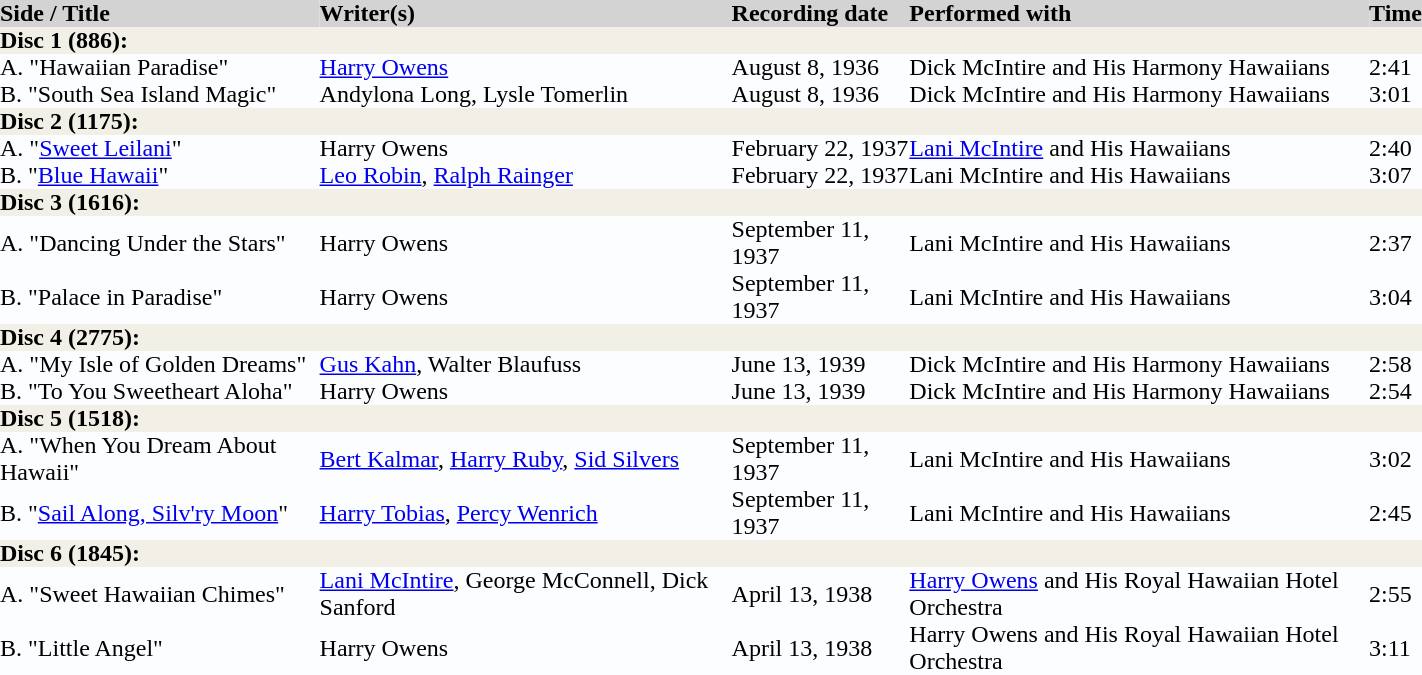<table border="0" cellpadding="0" cellspacing="0" style="width: 75%; margin: 1em 1em 1em 0; background: #FCFDFF; border-collapse: collapse;">
<tr bgcolor=#D3D3D4>
<td><strong>Side / Title</strong></td>
<td><strong>Writer(s)</strong></td>
<td><strong>Recording date</strong></td>
<td><strong>Performed with</strong></td>
<td><strong>Time</strong></td>
</tr>
<tr bgcolor=#F2F0E6>
<td colspan=5><strong>Disc 1 (886):</strong></td>
</tr>
<tr>
<td>A. "Hawaiian Paradise"</td>
<td><a href='#'>Harry Owens</a></td>
<td>August 8, 1936</td>
<td>Dick McIntire and His Harmony Hawaiians</td>
<td>2:41</td>
</tr>
<tr>
<td>B. "South Sea Island Magic"</td>
<td>Andylona Long, Lysle Tomerlin</td>
<td>August 8, 1936</td>
<td>Dick McIntire and His Harmony Hawaiians</td>
<td>3:01</td>
</tr>
<tr bgcolor=#F2F0E6>
<td colspan=5><strong>Disc 2 (1175):</strong></td>
</tr>
<tr>
<td>A. "<a href='#'>Sweet Leilani</a>"</td>
<td>Harry Owens</td>
<td>February 22, 1937</td>
<td><a href='#'>Lani McIntire</a> and His Hawaiians</td>
<td>2:40</td>
</tr>
<tr>
<td>B. "<a href='#'>Blue Hawaii</a>"</td>
<td><a href='#'>Leo Robin</a>, <a href='#'>Ralph Rainger</a></td>
<td>February 22, 1937</td>
<td>Lani McIntire and His Hawaiians</td>
<td>3:07</td>
</tr>
<tr bgcolor=#F2F0E6>
<td colspan=5><strong>Disc 3 (1616):</strong></td>
</tr>
<tr>
<td>A. "Dancing Under the Stars"</td>
<td>Harry Owens</td>
<td>September 11, 1937</td>
<td>Lani McIntire and His Hawaiians</td>
<td>2:37</td>
</tr>
<tr>
<td>B. "Palace in Paradise"</td>
<td>Harry Owens</td>
<td>September 11, 1937</td>
<td>Lani McIntire and His Hawaiians</td>
<td>3:04</td>
</tr>
<tr bgcolor=#F2F0E6>
<td colspan=5><strong>Disc 4 (2775):</strong></td>
</tr>
<tr>
<td>A. "My Isle of Golden Dreams"</td>
<td><a href='#'>Gus Kahn</a>, Walter Blaufuss</td>
<td>June 13, 1939</td>
<td>Dick McIntire and His Harmony Hawaiians</td>
<td>2:58</td>
</tr>
<tr>
<td>B. "To You Sweetheart Aloha"</td>
<td>Harry Owens</td>
<td>June 13, 1939</td>
<td>Dick McIntire and His Harmony Hawaiians</td>
<td>2:54</td>
</tr>
<tr bgcolor=#F2F0E6>
<td colspan=5><strong>Disc 5 (1518):</strong></td>
</tr>
<tr>
<td>A. "When You Dream About Hawaii"</td>
<td><a href='#'>Bert Kalmar</a>, <a href='#'>Harry Ruby</a>, <a href='#'>Sid Silvers</a></td>
<td>September 11, 1937</td>
<td>Lani McIntire and His Hawaiians</td>
<td>3:02</td>
</tr>
<tr>
<td>B. "<a href='#'>Sail Along, Silv'ry Moon</a>"</td>
<td><a href='#'>Harry Tobias</a>, <a href='#'>Percy Wenrich</a></td>
<td>September 11, 1937</td>
<td>Lani McIntire and His Hawaiians</td>
<td>2:45</td>
</tr>
<tr bgcolor=#F2F0E6>
<td colspan=5><strong>Disc 6 (1845):</strong></td>
</tr>
<tr>
<td>A. "Sweet Hawaiian Chimes"</td>
<td><a href='#'>Lani McIntire</a>, George McConnell, Dick Sanford</td>
<td>April 13, 1938</td>
<td><a href='#'>Harry Owens</a> and His Royal Hawaiian Hotel Orchestra</td>
<td>2:55</td>
</tr>
<tr>
<td>B. "Little Angel"</td>
<td>Harry Owens</td>
<td>April 13, 1938</td>
<td>Harry Owens and His Royal Hawaiian Hotel Orchestra</td>
<td>3:11</td>
</tr>
</table>
